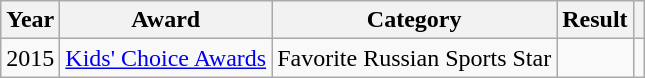<table class="wikitable">
<tr style="text-align:center;">
<th>Year</th>
<th>Award</th>
<th>Category</th>
<th>Result</th>
<th scope="col" class="unsortable"></th>
</tr>
<tr>
<td align="center">2015</td>
<td><a href='#'>Kids' Choice Awards</a></td>
<td>Favorite Russian Sports Star</td>
<td></td>
<td></td>
</tr>
</table>
